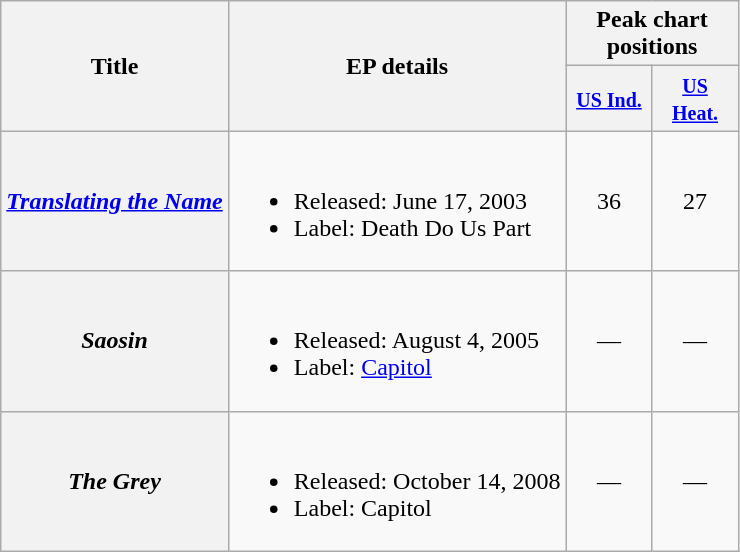<table class="wikitable plainrowheaders">
<tr>
<th rowspan="2">Title</th>
<th rowspan="2">EP details</th>
<th colspan="2">Peak chart positions</th>
</tr>
<tr>
<th width="50px"><small><a href='#'>US Ind.</a><br></small></th>
<th width="50px"><small><a href='#'>US Heat.</a><br></small></th>
</tr>
<tr>
<th scope="row"><em><a href='#'>Translating the Name</a></em></th>
<td><br><ul><li>Released: June 17, 2003</li><li>Label: Death Do Us Part</li></ul></td>
<td align="center">36</td>
<td align="center">27</td>
</tr>
<tr>
<th scope="row"><em>Saosin</em></th>
<td><br><ul><li>Released: August 4, 2005</li><li>Label: <a href='#'>Capitol</a></li></ul></td>
<td align="center">—</td>
<td align="center">—</td>
</tr>
<tr>
<th scope="row"><em>The Grey</em></th>
<td><br><ul><li>Released: October 14, 2008</li><li>Label: Capitol</li></ul></td>
<td align="center">—</td>
<td align="center">—</td>
</tr>
</table>
